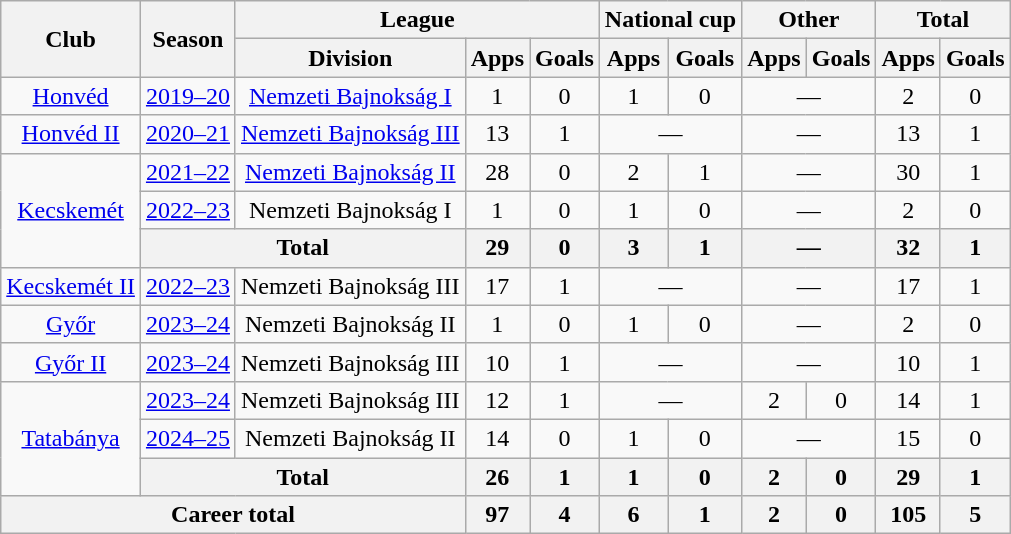<table class="wikitable" style="text-align: center;">
<tr>
<th rowspan="2">Club</th>
<th rowspan="2">Season</th>
<th colspan="3">League</th>
<th colspan="2">National cup</th>
<th colspan="2">Other</th>
<th colspan="2">Total</th>
</tr>
<tr>
<th>Division</th>
<th>Apps</th>
<th>Goals</th>
<th>Apps</th>
<th>Goals</th>
<th>Apps</th>
<th>Goals</th>
<th>Apps</th>
<th>Goals</th>
</tr>
<tr>
<td><a href='#'>Honvéd</a></td>
<td><a href='#'>2019–20</a></td>
<td><a href='#'>Nemzeti Bajnokság I</a></td>
<td>1</td>
<td>0</td>
<td>1</td>
<td>0</td>
<td colspan="2">—</td>
<td>2</td>
<td>0</td>
</tr>
<tr>
<td><a href='#'>Honvéd II</a></td>
<td><a href='#'>2020–21</a></td>
<td><a href='#'>Nemzeti Bajnokság III</a></td>
<td>13</td>
<td>1</td>
<td colspan="2">—</td>
<td colspan="2">—</td>
<td>13</td>
<td>1</td>
</tr>
<tr>
<td rowspan="3"><a href='#'>Kecskemét</a></td>
<td><a href='#'>2021–22</a></td>
<td><a href='#'>Nemzeti Bajnokság II</a></td>
<td>28</td>
<td>0</td>
<td>2</td>
<td>1</td>
<td colspan="2">—</td>
<td>30</td>
<td>1</td>
</tr>
<tr>
<td><a href='#'>2022–23</a></td>
<td>Nemzeti Bajnokság I</td>
<td>1</td>
<td>0</td>
<td>1</td>
<td>0</td>
<td colspan="2">—</td>
<td>2</td>
<td>0</td>
</tr>
<tr>
<th colspan="2">Total</th>
<th>29</th>
<th>0</th>
<th>3</th>
<th>1</th>
<th colspan="2">—</th>
<th>32</th>
<th>1</th>
</tr>
<tr>
<td><a href='#'>Kecskemét II</a></td>
<td><a href='#'>2022–23</a></td>
<td>Nemzeti Bajnokság III</td>
<td>17</td>
<td>1</td>
<td colspan="2">—</td>
<td colspan="2">—</td>
<td>17</td>
<td>1</td>
</tr>
<tr>
<td><a href='#'>Győr</a></td>
<td><a href='#'>2023–24</a></td>
<td>Nemzeti Bajnokság II</td>
<td>1</td>
<td>0</td>
<td>1</td>
<td>0</td>
<td colspan="2">—</td>
<td>2</td>
<td>0</td>
</tr>
<tr>
<td><a href='#'>Győr II</a></td>
<td><a href='#'>2023–24</a></td>
<td>Nemzeti Bajnokság III</td>
<td>10</td>
<td>1</td>
<td colspan="2">—</td>
<td colspan="2">—</td>
<td>10</td>
<td>1</td>
</tr>
<tr>
<td rowspan="3"><a href='#'>Tatabánya</a></td>
<td><a href='#'>2023–24</a></td>
<td>Nemzeti Bajnokság III</td>
<td>12</td>
<td>1</td>
<td colspan="2">—</td>
<td>2</td>
<td>0</td>
<td>14</td>
<td>1</td>
</tr>
<tr>
<td><a href='#'>2024–25</a></td>
<td>Nemzeti Bajnokság II</td>
<td>14</td>
<td>0</td>
<td>1</td>
<td>0</td>
<td colspan="2">—</td>
<td>15</td>
<td>0</td>
</tr>
<tr>
<th colspan="2">Total</th>
<th>26</th>
<th>1</th>
<th>1</th>
<th>0</th>
<th>2</th>
<th>0</th>
<th>29</th>
<th>1</th>
</tr>
<tr>
<th colspan="3">Career total</th>
<th>97</th>
<th>4</th>
<th>6</th>
<th>1</th>
<th>2</th>
<th>0</th>
<th>105</th>
<th>5</th>
</tr>
</table>
